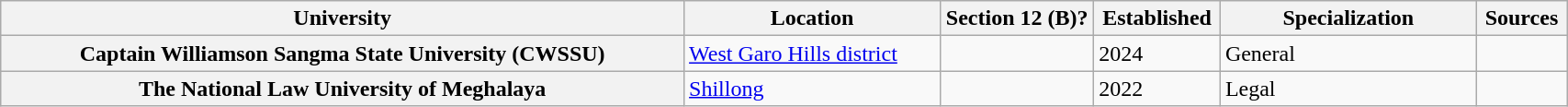<table class="wikitable sortable collapsible plainrowheaders" border="1" style="text-align:left; width:90%">
<tr>
<th scope="col" style="width: 40%;">University</th>
<th scope="col" style="width: 15%;">Location</th>
<th scope="col" style="width: 9%;">Section 12 (B)?</th>
<th scope="col" style="width: 5%;">Established</th>
<th scope="col" style="width: 15%;">Specialization</th>
<th scope="col" style="width: 5%;" class="unsortable">Sources</th>
</tr>
<tr>
<th scope="row">Captain Williamson Sangma State University (CWSSU)</th>
<td><a href='#'>West Garo Hills district</a></td>
<td></td>
<td>2024</td>
<td>General</td>
<td></td>
</tr>
<tr>
<th scope="row">The National Law University of Meghalaya</th>
<td><a href='#'>Shillong</a></td>
<td></td>
<td>2022</td>
<td>Legal</td>
<td></td>
</tr>
</table>
